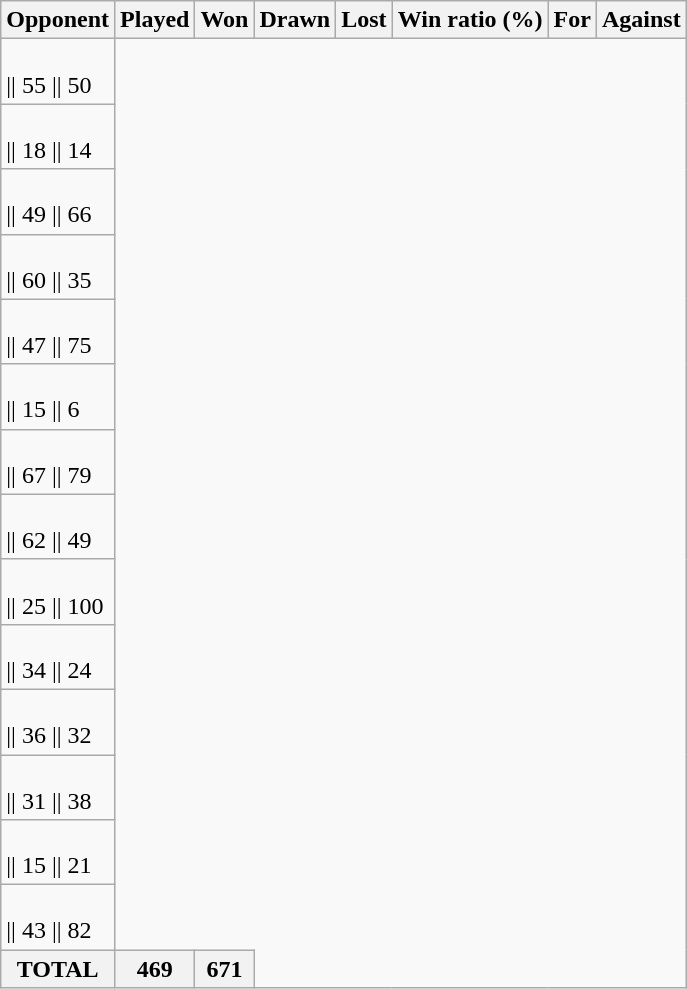<table class="wikitable">
<tr>
<th>Opponent</th>
<th>Played</th>
<th>Won</th>
<th>Drawn</th>
<th>Lost</th>
<th>Win ratio (%)</th>
<th>For</th>
<th>Against</th>
</tr>
<tr align=center>
<td align=left><br> || 55 || 50</td>
</tr>
<tr align=center>
<td align=left><br> || 18 || 14</td>
</tr>
<tr align=center>
<td align=left><br> || 49 || 66</td>
</tr>
<tr align=center>
<td align=left><br> || 60 || 35</td>
</tr>
<tr align=center>
<td align=left><br> || 47 || 75</td>
</tr>
<tr align=center>
<td align=left><br> || 15 || 6</td>
</tr>
<tr align=center>
<td align=left><br> || 67 || 79</td>
</tr>
<tr align=center>
<td align=left><br> || 62 || 49</td>
</tr>
<tr align=center>
<td align=left><br> || 25 || 100</td>
</tr>
<tr align=center>
<td align=left><br> || 34 || 24</td>
</tr>
<tr align=center>
<td align=left><br> || 36 || 32</td>
</tr>
<tr align=center>
<td align=left><br> || 31 || 38</td>
</tr>
<tr align=center>
<td align=left><br> || 15 || 21</td>
</tr>
<tr align=center>
<td align=left><br> || 43 || 82</td>
</tr>
<tr align=center>
<th>TOTAL<br></th>
<th>469</th>
<th>671</th>
</tr>
</table>
